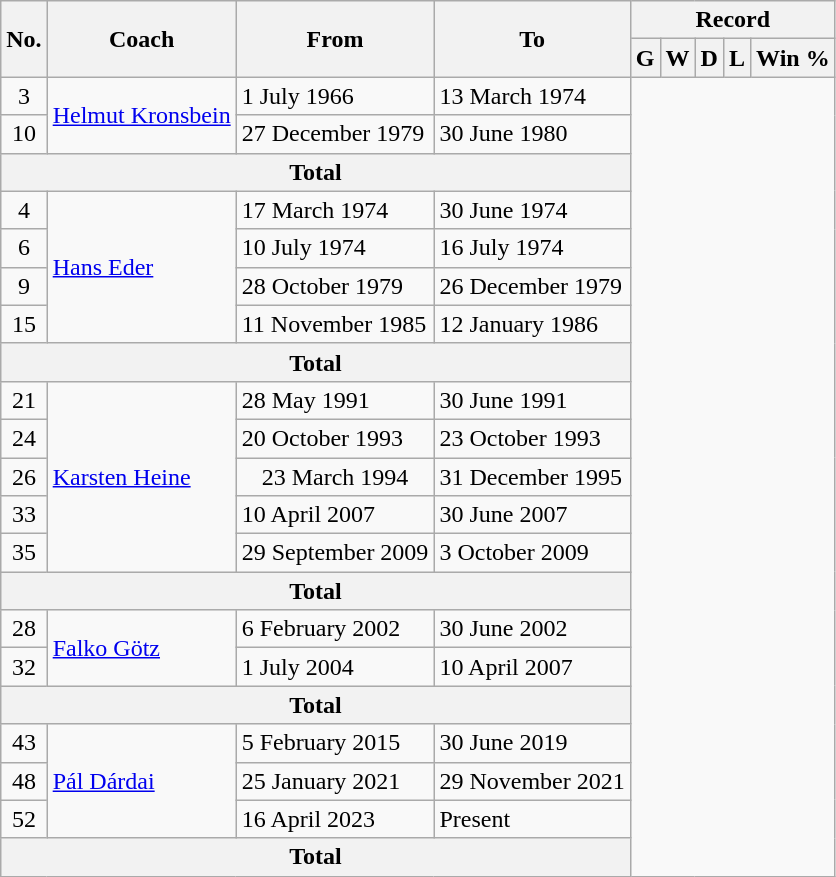<table class="wikitable" style="text-align: center">
<tr>
<th rowspan="2">No.</th>
<th rowspan="2">Coach</th>
<th rowspan="2">From</th>
<th rowspan="2">To</th>
<th colspan="5">Record</th>
</tr>
<tr>
<th>G</th>
<th>W</th>
<th>D</th>
<th>L</th>
<th>Win %</th>
</tr>
<tr>
<td>3</td>
<td rowspan="2" align="left"><a href='#'>Helmut Kronsbein</a></td>
<td align=left>1 July 1966</td>
<td align=left>13 March 1974<br></td>
</tr>
<tr>
<td>10</td>
<td align=left>27 December 1979</td>
<td align=left>30 June 1980<br></td>
</tr>
<tr>
<th colspan="4">Total<br></th>
</tr>
<tr>
<td>4</td>
<td rowspan="4" align="left"><a href='#'>Hans Eder</a></td>
<td align=left>17 March 1974</td>
<td align=left>30 June 1974<br></td>
</tr>
<tr>
<td>6</td>
<td align=left>10 July 1974</td>
<td align=left>16 July 1974<br></td>
</tr>
<tr>
<td>9</td>
<td align=left>28 October 1979</td>
<td align=left>26 December 1979<br></td>
</tr>
<tr>
<td>15</td>
<td align=left>11 November 1985</td>
<td align=left>12 January 1986<br></td>
</tr>
<tr>
<th colspan="4">Total<br></th>
</tr>
<tr>
<td>21</td>
<td rowspan="5" align="left"><a href='#'>Karsten Heine</a></td>
<td align=left>28 May 1991</td>
<td align=left>30 June 1991<br></td>
</tr>
<tr>
<td>24</td>
<td align=left>20 October 1993</td>
<td align=left>23 October 1993<br></td>
</tr>
<tr>
<td>26</td>
<td>23 March 1994</td>
<td align=left>31 December 1995<br></td>
</tr>
<tr>
<td>33</td>
<td align=left>10 April 2007</td>
<td align=left>30 June 2007<br></td>
</tr>
<tr>
<td>35</td>
<td align=left>29 September 2009</td>
<td align=left>3 October 2009<br></td>
</tr>
<tr>
<th colspan="4">Total<br></th>
</tr>
<tr>
<td>28</td>
<td rowspan="2" align="left"><a href='#'>Falko Götz</a></td>
<td align=left>6 February 2002</td>
<td align=left>30 June 2002<br></td>
</tr>
<tr>
<td>32</td>
<td align=left>1 July 2004</td>
<td align=left>10 April 2007<br></td>
</tr>
<tr>
<th colspan="4">Total<br></th>
</tr>
<tr>
<td>43</td>
<td rowspan="3" align="left"><a href='#'>Pál Dárdai</a></td>
<td align=left>5 February 2015</td>
<td align=left>30 June 2019<br></td>
</tr>
<tr>
<td>48</td>
<td align=left>25 January 2021</td>
<td align=left>29 November 2021<br></td>
</tr>
<tr>
<td>52</td>
<td align=left>16 April 2023</td>
<td align=left>Present<br></td>
</tr>
<tr>
<th colspan="4">Total<br></th>
</tr>
</table>
